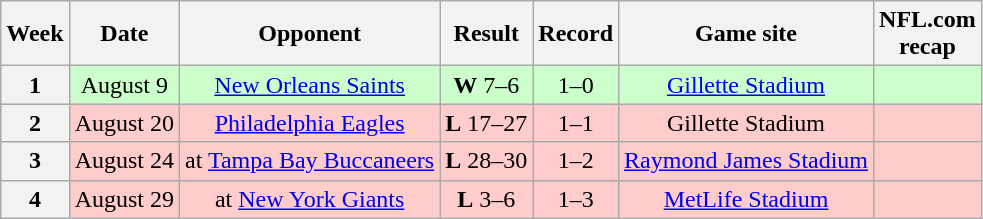<table class="wikitable" style="align=center">
<tr>
<th>Week</th>
<th>Date</th>
<th>Opponent</th>
<th>Result</th>
<th>Record</th>
<th>Game site</th>
<th>NFL.com<br>recap</th>
</tr>
<tr style="background:#cfc; text-align:center;">
<th>1</th>
<td>August 9</td>
<td><a href='#'>New Orleans Saints</a></td>
<td><strong>W</strong> 7–6</td>
<td>1–0</td>
<td><a href='#'>Gillette Stadium</a></td>
<td></td>
</tr>
<tr style="background:#fcc; text-align:center;">
<th>2</th>
<td>August 20</td>
<td><a href='#'>Philadelphia Eagles</a></td>
<td><strong>L</strong> 17–27</td>
<td>1–1</td>
<td>Gillette Stadium</td>
<td></td>
</tr>
<tr style="background:#fcc; text-align:center;">
<th>3</th>
<td>August 24</td>
<td>at <a href='#'>Tampa Bay Buccaneers</a></td>
<td><strong>L</strong> 28–30</td>
<td>1–2</td>
<td><a href='#'>Raymond James Stadium</a></td>
<td></td>
</tr>
<tr style="background:#fcc; text-align:center;">
<th>4</th>
<td>August 29</td>
<td>at <a href='#'>New York Giants</a></td>
<td><strong>L</strong> 3–6</td>
<td>1–3</td>
<td><a href='#'>MetLife Stadium</a></td>
<td></td>
</tr>
</table>
